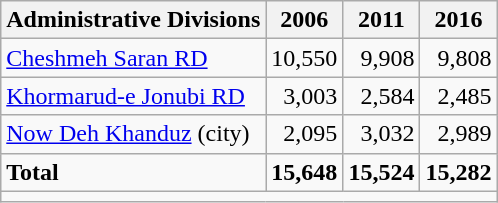<table class="wikitable">
<tr>
<th>Administrative Divisions</th>
<th>2006</th>
<th>2011</th>
<th>2016</th>
</tr>
<tr>
<td><a href='#'>Cheshmeh Saran RD</a></td>
<td style="text-align: right;">10,550</td>
<td style="text-align: right;">9,908</td>
<td style="text-align: right;">9,808</td>
</tr>
<tr>
<td><a href='#'>Khormarud-e Jonubi RD</a></td>
<td style="text-align: right;">3,003</td>
<td style="text-align: right;">2,584</td>
<td style="text-align: right;">2,485</td>
</tr>
<tr>
<td><a href='#'>Now Deh Khanduz</a> (city)</td>
<td style="text-align: right;">2,095</td>
<td style="text-align: right;">3,032</td>
<td style="text-align: right;">2,989</td>
</tr>
<tr>
<td><strong>Total</strong></td>
<td style="text-align: right;"><strong>15,648</strong></td>
<td style="text-align: right;"><strong>15,524</strong></td>
<td style="text-align: right;"><strong>15,282</strong></td>
</tr>
<tr>
<td colspan=4></td>
</tr>
</table>
